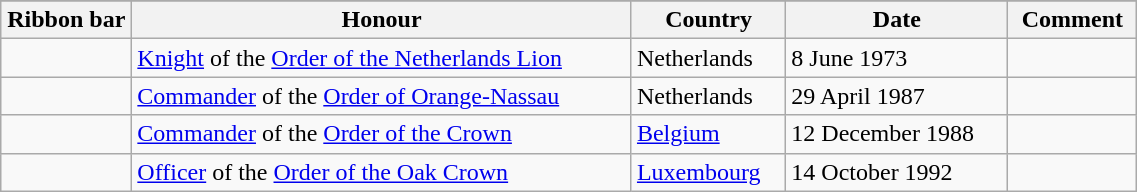<table class="wikitable" style="width:60%;">
<tr style="background:#ccf; text-align:center;">
</tr>
<tr>
<th style="width:80px;">Ribbon bar</th>
<th>Honour</th>
<th>Country</th>
<th>Date</th>
<th>Comment</th>
</tr>
<tr>
<td></td>
<td><a href='#'>Knight</a> of the <a href='#'>Order of the Netherlands Lion</a></td>
<td>Netherlands</td>
<td>8 June 1973</td>
<td></td>
</tr>
<tr>
<td></td>
<td><a href='#'>Commander</a> of the <a href='#'>Order of Orange-Nassau</a></td>
<td>Netherlands</td>
<td>29 April 1987</td>
<td></td>
</tr>
<tr>
<td></td>
<td><a href='#'>Commander</a> of the <a href='#'>Order of the Crown</a></td>
<td><a href='#'>Belgium</a></td>
<td>12 December 1988</td>
<td></td>
</tr>
<tr>
<td></td>
<td><a href='#'>Officer</a> of the <a href='#'>Order of the Oak Crown</a></td>
<td><a href='#'>Luxembourg</a></td>
<td>14 October 1992</td>
<td></td>
</tr>
</table>
